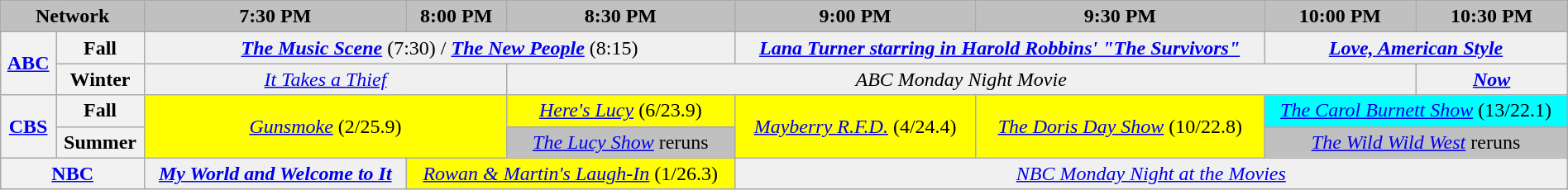<table class="wikitable" style="width:100%;margin-right:0;text-align:center">
<tr>
<th colspan="2" style="background-color:#C0C0C0;text-align:center">Network</th>
<th style="background-color:#C0C0C0;text-align:center">7:30 PM</th>
<th style="background-color:#C0C0C0;text-align:center">8:00 PM</th>
<th style="background-color:#C0C0C0;text-align:center">8:30 PM</th>
<th style="background-color:#C0C0C0;text-align:center">9:00 PM</th>
<th style="background-color:#C0C0C0;text-align:center">9:30 PM</th>
<th style="background-color:#C0C0C0;text-align:center">10:00 PM</th>
<th style="background-color:#C0C0C0;text-align:center">10:30 PM</th>
</tr>
<tr>
<th rowspan="2"><a href='#'>ABC</a></th>
<th>Fall</th>
<td bgcolor="#F0F0F0" colspan="3"><strong><em><a href='#'>The Music Scene</a></em></strong> (7:30) / <strong><em><a href='#'>The New People</a></em></strong> (8:15)</td>
<td bgcolor="#F0F0F0" colspan="2"><strong><em><a href='#'>Lana Turner starring in Harold Robbins' "The Survivors"</a></em></strong></td>
<td bgcolor="#F0F0F0" colspan="2"><strong><em><a href='#'>Love, American Style</a></em></strong></td>
</tr>
<tr>
<th>Winter</th>
<td bgcolor="#F0F0F0" colspan="2"><em><a href='#'>It Takes a Thief</a></em></td>
<td bgcolor="#F0F0F0" colspan="4"><em>ABC Monday Night Movie</em></td>
<td bgcolor="#F0F0F0"><strong><em><a href='#'>Now</a></em></strong></td>
</tr>
<tr>
<th rowspan="2"><a href='#'>CBS</a></th>
<th>Fall</th>
<td bgcolor="#FFFF00" colspan="2" rowspan="2"><em><a href='#'>Gunsmoke</a></em> (2/25.9)</td>
<td bgcolor="#FFFF00"><em><a href='#'>Here's Lucy</a></em> (6/23.9)</td>
<td bgcolor="#FFFF00" rowspan="2"><em><a href='#'>Mayberry R.F.D.</a></em> (4/24.4)</td>
<td bgcolor="#FFFF00" rowspan="2"><em><a href='#'>The Doris Day Show</a></em> (10/22.8)</td>
<td bgcolor="#00FFFF" colspan="2"><em><a href='#'>The Carol Burnett Show</a></em> (13/22.1)</td>
</tr>
<tr>
<th>Summer</th>
<td bgcolor="#C0C0C0"><em><a href='#'>The Lucy Show</a></em> reruns</td>
<td bgcolor="#C0C0C0" colspan="2"><em><a href='#'>The Wild Wild West</a></em> reruns</td>
</tr>
<tr>
<th colspan="2"><a href='#'>NBC</a></th>
<td bgcolor="#F0F0F0"><strong><em><a href='#'>My World and Welcome to It</a></em></strong></td>
<td bgcolor="#FFFF00" colspan="2"><em><a href='#'>Rowan & Martin's Laugh-In</a></em> (1/26.3)</td>
<td bgcolor="#F0F0F0" colspan="4"><em><a href='#'>NBC Monday Night at the Movies</a></em></td>
</tr>
</table>
